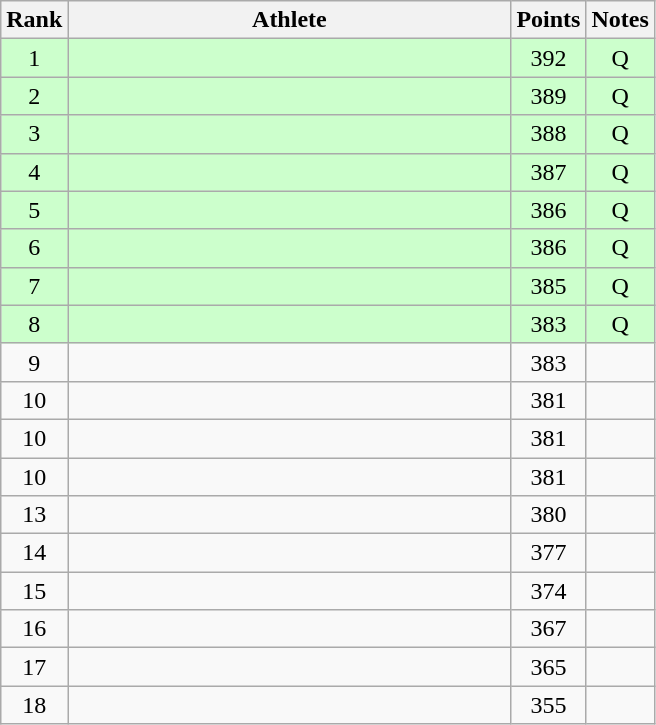<table class="wikitable" style="text-align:center">
<tr>
<th>Rank</th>
<th Style="width:18em">Athlete</th>
<th>Points</th>
<th>Notes</th>
</tr>
<tr style="background:#cfc">
<td>1</td>
<td style="text-align:left"></td>
<td>392</td>
<td>Q</td>
</tr>
<tr style="background:#cfc">
<td>2</td>
<td style="text-align:left"></td>
<td>389</td>
<td>Q</td>
</tr>
<tr style="background:#cfc">
<td>3</td>
<td style="text-align:left"></td>
<td>388</td>
<td>Q</td>
</tr>
<tr style="background:#cfc">
<td>4</td>
<td style="text-align:left"></td>
<td>387</td>
<td>Q</td>
</tr>
<tr style="background:#cfc">
<td>5</td>
<td style="text-align:left"></td>
<td>386</td>
<td>Q</td>
</tr>
<tr style="background:#cfc">
<td>6</td>
<td style="text-align:left"></td>
<td>386</td>
<td>Q</td>
</tr>
<tr style="background:#cfc">
<td>7</td>
<td style="text-align:left"></td>
<td>385</td>
<td>Q</td>
</tr>
<tr style="background:#cfc">
<td>8</td>
<td style="text-align:left"></td>
<td>383</td>
<td>Q</td>
</tr>
<tr>
<td>9</td>
<td style="text-align:left"></td>
<td>383</td>
<td></td>
</tr>
<tr>
<td>10</td>
<td style="text-align:left"></td>
<td>381</td>
<td></td>
</tr>
<tr>
<td>10</td>
<td style="text-align:left"></td>
<td>381</td>
<td></td>
</tr>
<tr>
<td>10</td>
<td style="text-align:left"></td>
<td>381</td>
<td></td>
</tr>
<tr>
<td>13</td>
<td style="text-align:left"></td>
<td>380</td>
<td></td>
</tr>
<tr>
<td>14</td>
<td style="text-align:left"></td>
<td>377</td>
<td></td>
</tr>
<tr>
<td>15</td>
<td style="text-align:left"></td>
<td>374</td>
<td></td>
</tr>
<tr>
<td>16</td>
<td style="text-align:left"></td>
<td>367</td>
<td></td>
</tr>
<tr>
<td>17</td>
<td style="text-align:left"></td>
<td>365</td>
<td></td>
</tr>
<tr>
<td>18</td>
<td style="text-align:left"></td>
<td>355</td>
<td></td>
</tr>
</table>
